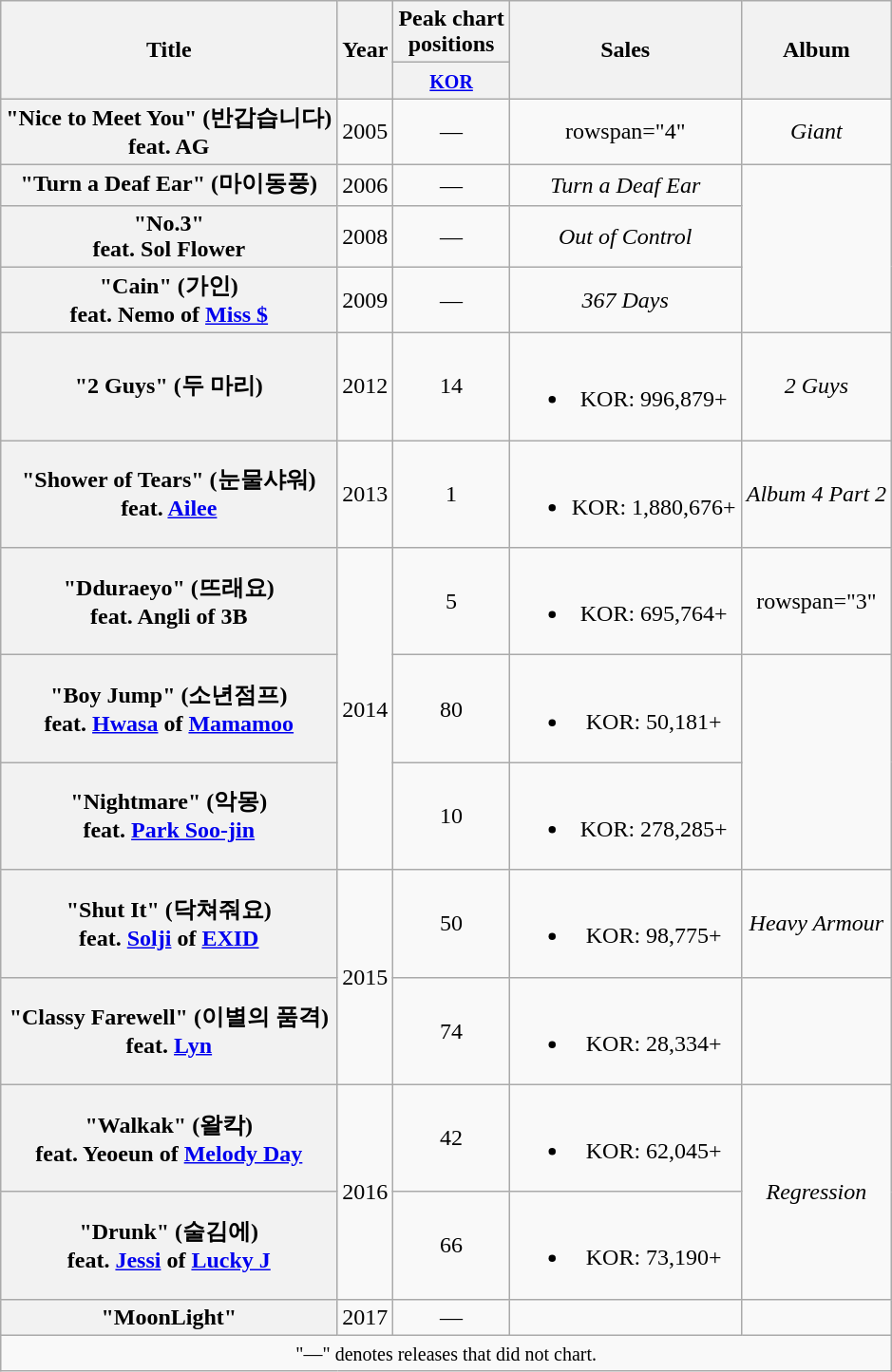<table class="wikitable plainrowheaders" style="text-align:center;" border="1">
<tr>
<th scope="col" rowspan="2">Title</th>
<th scope="col" rowspan="2">Year</th>
<th scope="col" colspan="1">Peak chart <br> positions</th>
<th scope="col" rowspan="2">Sales</th>
<th scope="col" rowspan="2">Album</th>
</tr>
<tr>
<th><small><a href='#'>KOR</a></small><br></th>
</tr>
<tr>
<th scope="row">"Nice to Meet You" (반갑습니다) <br> feat. AG</th>
<td>2005</td>
<td>—</td>
<td>rowspan="4" </td>
<td><em>Giant</em></td>
</tr>
<tr>
<th scope="row">"Turn a Deaf Ear" (마이동풍)</th>
<td>2006</td>
<td>—</td>
<td><em>Turn a Deaf Ear</em></td>
</tr>
<tr>
<th scope="row">"No.3" <br> feat. Sol Flower</th>
<td>2008</td>
<td>—</td>
<td><em>Out of Control</em></td>
</tr>
<tr>
<th scope="row">"Cain" (가인) <br> feat. Nemo of <a href='#'>Miss $</a></th>
<td>2009</td>
<td>—</td>
<td><em>367 Days</em></td>
</tr>
<tr>
<th scope="row">"2 Guys" (두 마리)</th>
<td>2012</td>
<td>14</td>
<td><br><ul><li>KOR: 996,879+</li></ul></td>
<td><em>2 Guys</em></td>
</tr>
<tr>
<th scope="row">"Shower of Tears" (눈물샤워) <br> feat. <a href='#'>Ailee</a></th>
<td>2013</td>
<td>1</td>
<td><br><ul><li>KOR: 1,880,676+</li></ul></td>
<td><em>Album 4 Part 2</em></td>
</tr>
<tr>
<th scope="row">"Dduraeyo" (뜨래요) <br> feat. Angli of 3B</th>
<td rowspan="3">2014</td>
<td>5</td>
<td><br><ul><li>KOR: 695,764+</li></ul></td>
<td>rowspan="3" </td>
</tr>
<tr>
<th scope="row">"Boy Jump" (소년점프) <br> feat. <a href='#'>Hwasa</a> of <a href='#'>Mamamoo</a></th>
<td>80</td>
<td><br><ul><li>KOR: 50,181+</li></ul></td>
</tr>
<tr>
<th scope="row">"Nightmare" (악몽) <br> feat. <a href='#'>Park Soo-jin</a></th>
<td>10</td>
<td><br><ul><li>KOR: 278,285+</li></ul></td>
</tr>
<tr>
<th scope="row">"Shut It" (닥쳐줘요) <br> feat. <a href='#'>Solji</a> of <a href='#'>EXID</a></th>
<td rowspan="2">2015</td>
<td>50</td>
<td><br><ul><li>KOR: 98,775+</li></ul></td>
<td><em>Heavy Armour</em></td>
</tr>
<tr>
<th scope="row">"Classy Farewell" (이별의 품격) <br> feat. <a href='#'>Lyn</a></th>
<td>74</td>
<td><br><ul><li>KOR: 28,334+</li></ul></td>
<td></td>
</tr>
<tr>
<th scope="row">"Walkak" (왈칵) <br> feat. Yeoeun of <a href='#'>Melody Day</a></th>
<td rowspan="2">2016</td>
<td>42</td>
<td><br><ul><li>KOR: 62,045+</li></ul></td>
<td rowspan="2"><em>Regression</em></td>
</tr>
<tr>
<th scope="row">"Drunk" (술김에) <br> feat. <a href='#'>Jessi</a> of <a href='#'>Lucky J</a></th>
<td>66</td>
<td><br><ul><li>KOR: 73,190+</li></ul></td>
</tr>
<tr>
<th scope="row">"MoonLight"</th>
<td>2017</td>
<td>—</td>
<td></td>
<td></td>
</tr>
<tr>
<td colspan="5" align="center"><small>"—" denotes releases that did not chart.</small></td>
</tr>
</table>
